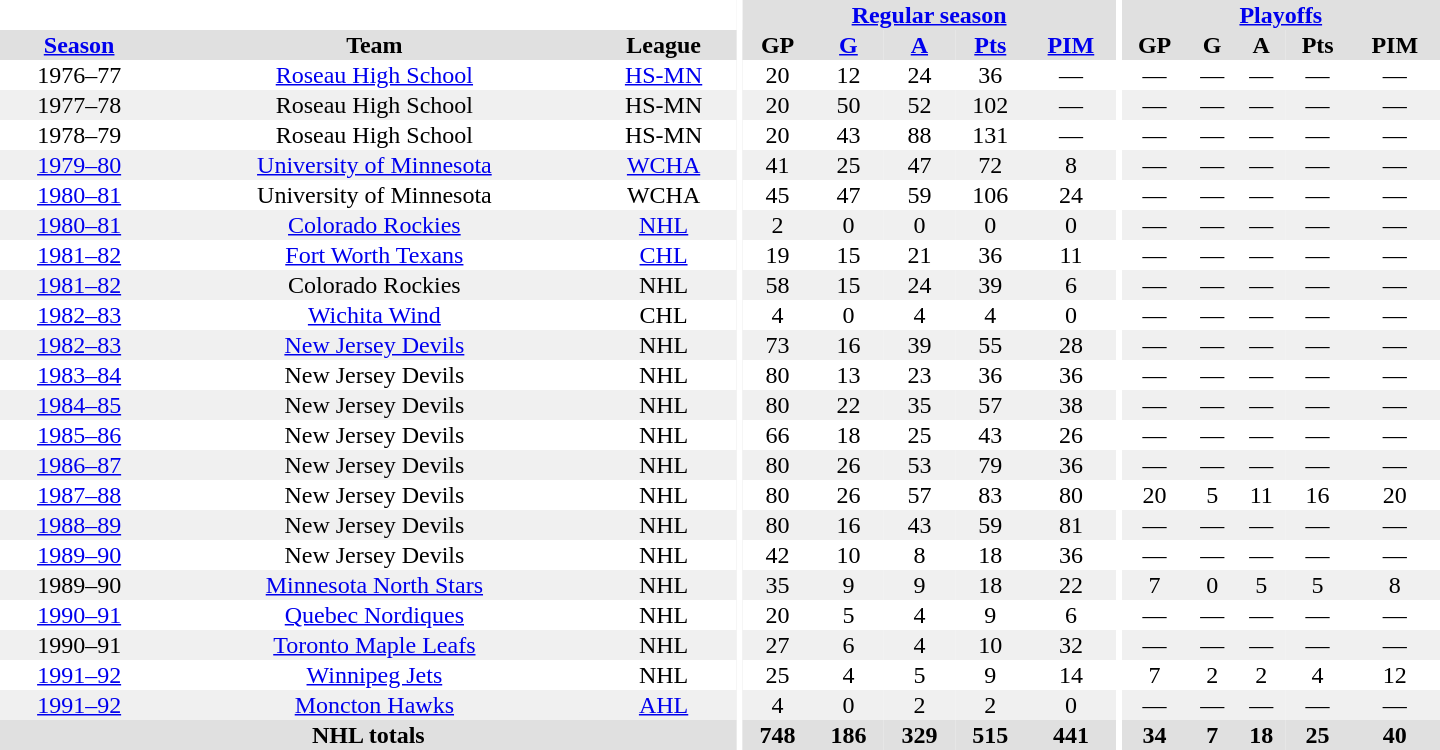<table border="0" cellpadding="1" cellspacing="0" style="text-align:center; width:60em">
<tr bgcolor="#e0e0e0">
<th colspan="3" bgcolor="#ffffff"></th>
<th rowspan="100" bgcolor="#ffffff"></th>
<th colspan="5"><a href='#'>Regular season</a></th>
<th rowspan="100" bgcolor="#ffffff"></th>
<th colspan="5"><a href='#'>Playoffs</a></th>
</tr>
<tr bgcolor="#e0e0e0">
<th><a href='#'>Season</a></th>
<th>Team</th>
<th>League</th>
<th>GP</th>
<th><a href='#'>G</a></th>
<th><a href='#'>A</a></th>
<th><a href='#'>Pts</a></th>
<th><a href='#'>PIM</a></th>
<th>GP</th>
<th>G</th>
<th>A</th>
<th>Pts</th>
<th>PIM</th>
</tr>
<tr>
<td>1976–77</td>
<td><a href='#'>Roseau High School</a></td>
<td><a href='#'>HS-MN</a></td>
<td>20</td>
<td>12</td>
<td>24</td>
<td>36</td>
<td>—</td>
<td>—</td>
<td>—</td>
<td>—</td>
<td>—</td>
<td>—</td>
</tr>
<tr bgcolor="#f0f0f0">
<td>1977–78</td>
<td>Roseau High School</td>
<td>HS-MN</td>
<td>20</td>
<td>50</td>
<td>52</td>
<td>102</td>
<td>—</td>
<td>—</td>
<td>—</td>
<td>—</td>
<td>—</td>
<td>—</td>
</tr>
<tr>
<td>1978–79</td>
<td>Roseau High School</td>
<td>HS-MN</td>
<td>20</td>
<td>43</td>
<td>88</td>
<td>131</td>
<td>—</td>
<td>—</td>
<td>—</td>
<td>—</td>
<td>—</td>
<td>—</td>
</tr>
<tr bgcolor="#f0f0f0">
<td><a href='#'>1979–80</a></td>
<td><a href='#'>University of Minnesota</a></td>
<td><a href='#'>WCHA</a></td>
<td>41</td>
<td>25</td>
<td>47</td>
<td>72</td>
<td>8</td>
<td>—</td>
<td>—</td>
<td>—</td>
<td>—</td>
<td>—</td>
</tr>
<tr>
<td><a href='#'>1980–81</a></td>
<td>University of Minnesota</td>
<td>WCHA</td>
<td>45</td>
<td>47</td>
<td>59</td>
<td>106</td>
<td>24</td>
<td>—</td>
<td>—</td>
<td>—</td>
<td>—</td>
<td>—</td>
</tr>
<tr bgcolor="#f0f0f0">
<td><a href='#'>1980–81</a></td>
<td><a href='#'>Colorado Rockies</a></td>
<td><a href='#'>NHL</a></td>
<td>2</td>
<td>0</td>
<td>0</td>
<td>0</td>
<td>0</td>
<td>—</td>
<td>—</td>
<td>—</td>
<td>—</td>
<td>—</td>
</tr>
<tr>
<td><a href='#'>1981–82</a></td>
<td><a href='#'>Fort Worth Texans</a></td>
<td><a href='#'>CHL</a></td>
<td>19</td>
<td>15</td>
<td>21</td>
<td>36</td>
<td>11</td>
<td>—</td>
<td>—</td>
<td>—</td>
<td>—</td>
<td>—</td>
</tr>
<tr bgcolor="#f0f0f0">
<td><a href='#'>1981–82</a></td>
<td>Colorado Rockies</td>
<td>NHL</td>
<td>58</td>
<td>15</td>
<td>24</td>
<td>39</td>
<td>6</td>
<td>—</td>
<td>—</td>
<td>—</td>
<td>—</td>
<td>—</td>
</tr>
<tr>
<td><a href='#'>1982–83</a></td>
<td><a href='#'>Wichita Wind</a></td>
<td>CHL</td>
<td>4</td>
<td>0</td>
<td>4</td>
<td>4</td>
<td>0</td>
<td>—</td>
<td>—</td>
<td>—</td>
<td>—</td>
<td>—</td>
</tr>
<tr bgcolor="#f0f0f0">
<td><a href='#'>1982–83</a></td>
<td><a href='#'>New Jersey Devils</a></td>
<td>NHL</td>
<td>73</td>
<td>16</td>
<td>39</td>
<td>55</td>
<td>28</td>
<td>—</td>
<td>—</td>
<td>—</td>
<td>—</td>
<td>—</td>
</tr>
<tr>
<td><a href='#'>1983–84</a></td>
<td>New Jersey Devils</td>
<td>NHL</td>
<td>80</td>
<td>13</td>
<td>23</td>
<td>36</td>
<td>36</td>
<td>—</td>
<td>—</td>
<td>—</td>
<td>—</td>
<td>—</td>
</tr>
<tr bgcolor="#f0f0f0">
<td><a href='#'>1984–85</a></td>
<td>New Jersey Devils</td>
<td>NHL</td>
<td>80</td>
<td>22</td>
<td>35</td>
<td>57</td>
<td>38</td>
<td>—</td>
<td>—</td>
<td>—</td>
<td>—</td>
<td>—</td>
</tr>
<tr>
<td><a href='#'>1985–86</a></td>
<td>New Jersey Devils</td>
<td>NHL</td>
<td>66</td>
<td>18</td>
<td>25</td>
<td>43</td>
<td>26</td>
<td>—</td>
<td>—</td>
<td>—</td>
<td>—</td>
<td>—</td>
</tr>
<tr bgcolor="#f0f0f0">
<td><a href='#'>1986–87</a></td>
<td>New Jersey Devils</td>
<td>NHL</td>
<td>80</td>
<td>26</td>
<td>53</td>
<td>79</td>
<td>36</td>
<td>—</td>
<td>—</td>
<td>—</td>
<td>—</td>
<td>—</td>
</tr>
<tr>
<td><a href='#'>1987–88</a></td>
<td>New Jersey Devils</td>
<td>NHL</td>
<td>80</td>
<td>26</td>
<td>57</td>
<td>83</td>
<td>80</td>
<td>20</td>
<td>5</td>
<td>11</td>
<td>16</td>
<td>20</td>
</tr>
<tr bgcolor="#f0f0f0">
<td><a href='#'>1988–89</a></td>
<td>New Jersey Devils</td>
<td>NHL</td>
<td>80</td>
<td>16</td>
<td>43</td>
<td>59</td>
<td>81</td>
<td>—</td>
<td>—</td>
<td>—</td>
<td>—</td>
<td>—</td>
</tr>
<tr>
<td><a href='#'>1989–90</a></td>
<td>New Jersey Devils</td>
<td>NHL</td>
<td>42</td>
<td>10</td>
<td>8</td>
<td>18</td>
<td>36</td>
<td>—</td>
<td>—</td>
<td>—</td>
<td>—</td>
<td>—</td>
</tr>
<tr bgcolor="#f0f0f0">
<td>1989–90</td>
<td><a href='#'>Minnesota North Stars</a></td>
<td>NHL</td>
<td>35</td>
<td>9</td>
<td>9</td>
<td>18</td>
<td>22</td>
<td>7</td>
<td>0</td>
<td>5</td>
<td>5</td>
<td>8</td>
</tr>
<tr>
<td><a href='#'>1990–91</a></td>
<td><a href='#'>Quebec Nordiques</a></td>
<td>NHL</td>
<td>20</td>
<td>5</td>
<td>4</td>
<td>9</td>
<td>6</td>
<td>—</td>
<td>—</td>
<td>—</td>
<td>—</td>
<td>—</td>
</tr>
<tr bgcolor="#f0f0f0">
<td>1990–91</td>
<td><a href='#'>Toronto Maple Leafs</a></td>
<td>NHL</td>
<td>27</td>
<td>6</td>
<td>4</td>
<td>10</td>
<td>32</td>
<td>—</td>
<td>—</td>
<td>—</td>
<td>—</td>
<td>—</td>
</tr>
<tr>
<td><a href='#'>1991–92</a></td>
<td><a href='#'>Winnipeg Jets</a></td>
<td>NHL</td>
<td>25</td>
<td>4</td>
<td>5</td>
<td>9</td>
<td>14</td>
<td>7</td>
<td>2</td>
<td>2</td>
<td>4</td>
<td>12</td>
</tr>
<tr bgcolor="#f0f0f0">
<td><a href='#'>1991–92</a></td>
<td><a href='#'>Moncton Hawks</a></td>
<td><a href='#'>AHL</a></td>
<td>4</td>
<td>0</td>
<td>2</td>
<td>2</td>
<td>0</td>
<td>—</td>
<td>—</td>
<td>—</td>
<td>—</td>
<td>—</td>
</tr>
<tr bgcolor="#e0e0e0">
<th colspan="3">NHL totals</th>
<th>748</th>
<th>186</th>
<th>329</th>
<th>515</th>
<th>441</th>
<th>34</th>
<th>7</th>
<th>18</th>
<th>25</th>
<th>40</th>
</tr>
</table>
